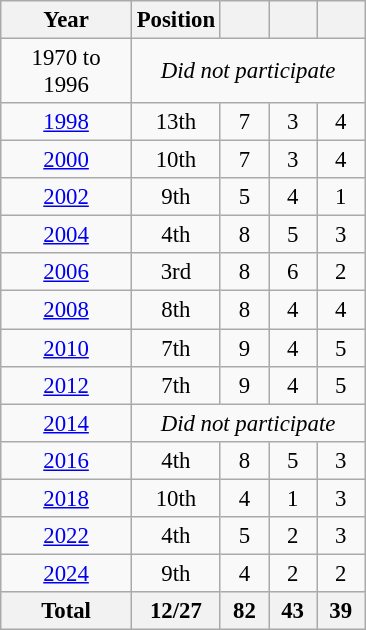<table class="wikitable" style="text-align: center; font-size:95%;">
<tr>
<th width=80px>Year</th>
<th>Position</th>
<th width=25px></th>
<th width=25px></th>
<th width=25px></th>
</tr>
<tr>
<td>1970 to 1996</td>
<td colspan=4><em>Did not participate</em></td>
</tr>
<tr>
<td> <a href='#'>1998</a></td>
<td>13th</td>
<td>7</td>
<td>3</td>
<td>4</td>
</tr>
<tr>
<td> <a href='#'>2000</a></td>
<td>10th</td>
<td>7</td>
<td>3</td>
<td>4</td>
</tr>
<tr>
<td> <a href='#'>2002</a></td>
<td>9th</td>
<td>5</td>
<td>4</td>
<td>1</td>
</tr>
<tr>
<td> <a href='#'>2004</a></td>
<td>4th</td>
<td>8</td>
<td>5</td>
<td>3</td>
</tr>
<tr>
<td> <a href='#'>2006</a></td>
<td>3rd</td>
<td>8</td>
<td>6</td>
<td>2</td>
</tr>
<tr>
<td> <a href='#'>2008</a></td>
<td>8th</td>
<td>8</td>
<td>4</td>
<td>4</td>
</tr>
<tr>
<td> <a href='#'>2010</a></td>
<td>7th</td>
<td>9</td>
<td>4</td>
<td>5</td>
</tr>
<tr>
<td> <a href='#'>2012</a></td>
<td>7th</td>
<td>9</td>
<td>4</td>
<td>5</td>
</tr>
<tr>
<td> <a href='#'>2014</a></td>
<td colspan="4"><em>Did not participate</em></td>
</tr>
<tr>
<td> <a href='#'>2016</a></td>
<td>4th</td>
<td>8</td>
<td>5</td>
<td>3</td>
</tr>
<tr>
<td> <a href='#'>2018</a></td>
<td>10th</td>
<td>4</td>
<td>1</td>
<td>3</td>
</tr>
<tr>
<td> <a href='#'>2022</a></td>
<td>4th</td>
<td>5</td>
<td>2</td>
<td>3</td>
</tr>
<tr>
<td> <a href='#'>2024</a></td>
<td>9th</td>
<td>4</td>
<td>2</td>
<td>2</td>
</tr>
<tr>
<th>Total</th>
<th>12/27</th>
<th>82</th>
<th>43</th>
<th>39</th>
</tr>
</table>
